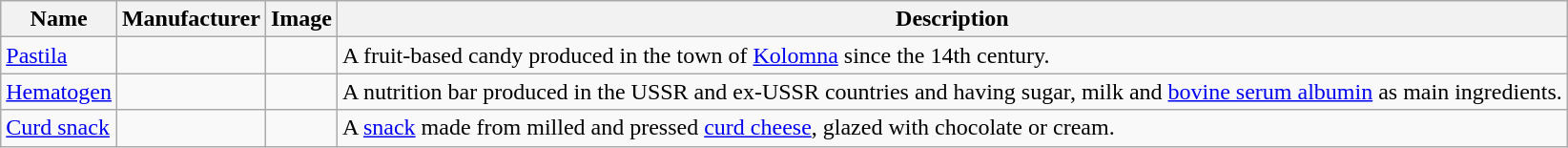<table class="wikitable sortable">
<tr>
<th>Name</th>
<th>Manufacturer</th>
<th class="unsortable">Image</th>
<th>Description</th>
</tr>
<tr>
<td><a href='#'>Pastila</a></td>
<td></td>
<td></td>
<td>A fruit-based candy produced in the town of <a href='#'>Kolomna</a> since the 14th century.</td>
</tr>
<tr>
<td><a href='#'>Hematogen</a></td>
<td></td>
<td></td>
<td>A nutrition bar produced in the USSR and ex-USSR countries and having sugar, milk and <a href='#'>bovine serum albumin</a> as main ingredients.</td>
</tr>
<tr>
<td><a href='#'>Curd snack</a></td>
<td></td>
<td></td>
<td>A <a href='#'>snack</a> made from milled and pressed <a href='#'>curd cheese</a>, glazed with chocolate or cream.</td>
</tr>
</table>
